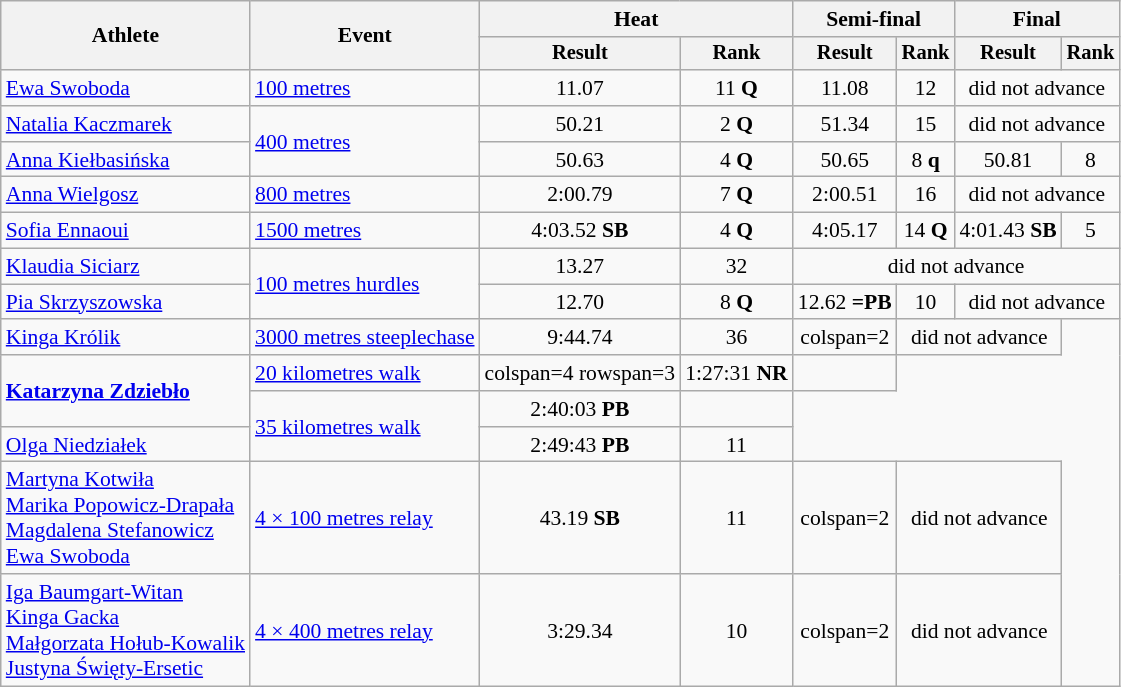<table class="wikitable" style="text-align:center; font-size:90%">
<tr>
<th rowspan="2">Athlete</th>
<th rowspan="2">Event</th>
<th colspan="2">Heat</th>
<th colspan="2">Semi-final</th>
<th colspan="2">Final</th>
</tr>
<tr style="font-size:95%">
<th>Result</th>
<th>Rank</th>
<th>Result</th>
<th>Rank</th>
<th>Result</th>
<th>Rank</th>
</tr>
<tr>
<td style="text-align:left"><a href='#'>Ewa Swoboda</a></td>
<td style="text-align:left"><a href='#'>100 metres</a></td>
<td>11.07</td>
<td>11 <strong>Q</strong></td>
<td>11.08</td>
<td>12</td>
<td colspan=2>did not advance</td>
</tr>
<tr>
<td style="text-align:left"><a href='#'>Natalia Kaczmarek</a></td>
<td rowspan=2 style="text-align:left"><a href='#'>400 metres</a></td>
<td>50.21</td>
<td>2 <strong>Q</strong></td>
<td>51.34</td>
<td>15</td>
<td colspan=2>did not advance</td>
</tr>
<tr>
<td style="text-align:left"><a href='#'>Anna Kiełbasińska</a></td>
<td>50.63</td>
<td>4 <strong>Q</strong></td>
<td>50.65</td>
<td>8 <strong>q</strong></td>
<td>50.81</td>
<td>8</td>
</tr>
<tr>
<td style="text-align:left"><a href='#'>Anna Wielgosz</a></td>
<td style="text-align:left"><a href='#'>800 metres</a></td>
<td>2:00.79</td>
<td>7 <strong>Q</strong></td>
<td>2:00.51</td>
<td>16</td>
<td colspan=2>did not advance</td>
</tr>
<tr>
<td style="text-align:left"><a href='#'>Sofia Ennaoui</a></td>
<td style="text-align:left"><a href='#'>1500 metres</a></td>
<td>4:03.52 <strong>SB</strong></td>
<td>4 <strong>Q</strong></td>
<td>4:05.17</td>
<td>14 <strong>Q</strong></td>
<td>4:01.43 <strong>SB</strong></td>
<td>5</td>
</tr>
<tr>
<td style="text-align:left"><a href='#'>Klaudia Siciarz</a></td>
<td rowspan=2 style="text-align:left"><a href='#'>100 metres hurdles</a></td>
<td>13.27</td>
<td>32</td>
<td colspan=4>did not advance</td>
</tr>
<tr>
<td style="text-align:left"><a href='#'>Pia Skrzyszowska</a></td>
<td>12.70</td>
<td>8 <strong>Q</strong></td>
<td>12.62 <strong>=PB</strong></td>
<td>10</td>
<td colspan=2>did not advance</td>
</tr>
<tr>
<td style="text-align:left"><a href='#'>Kinga Królik</a></td>
<td style="text-align:left"><a href='#'>3000 metres steeplechase</a></td>
<td>9:44.74</td>
<td>36</td>
<td>colspan=2 </td>
<td colspan=2>did not advance</td>
</tr>
<tr>
<td rowspan=2 style="text-align:left"><strong><a href='#'>Katarzyna Zdziebło</a></strong></td>
<td style="text-align:left"><a href='#'>20 kilometres walk</a></td>
<td>colspan=4 rowspan=3 </td>
<td>1:27:31 <strong>NR</strong></td>
<td></td>
</tr>
<tr>
<td rowspan=2 style="text-align:left"><a href='#'>35 kilometres walk</a></td>
<td>2:40:03 <strong>PB</strong></td>
<td></td>
</tr>
<tr>
<td style="text-align:left"><a href='#'>Olga Niedziałek</a></td>
<td>2:49:43 <strong>PB</strong></td>
<td>11</td>
</tr>
<tr>
<td style="text-align:left"><a href='#'>Martyna Kotwiła</a><br><a href='#'>Marika Popowicz-Drapała</a><br><a href='#'>Magdalena Stefanowicz</a><br><a href='#'>Ewa Swoboda</a></td>
<td style="text-align:left"><a href='#'>4 × 100 metres relay</a></td>
<td>43.19 <strong>SB</strong></td>
<td>11</td>
<td>colspan=2 </td>
<td colspan=2>did not advance</td>
</tr>
<tr>
<td style="text-align:left"><a href='#'>Iga Baumgart-Witan</a><br><a href='#'>Kinga Gacka</a><br><a href='#'>Małgorzata Hołub-Kowalik</a><br><a href='#'>Justyna Święty-Ersetic</a></td>
<td style="text-align:left"><a href='#'>4 × 400 metres relay</a></td>
<td>3:29.34</td>
<td>10</td>
<td>colspan=2 </td>
<td colspan=2>did not advance</td>
</tr>
</table>
